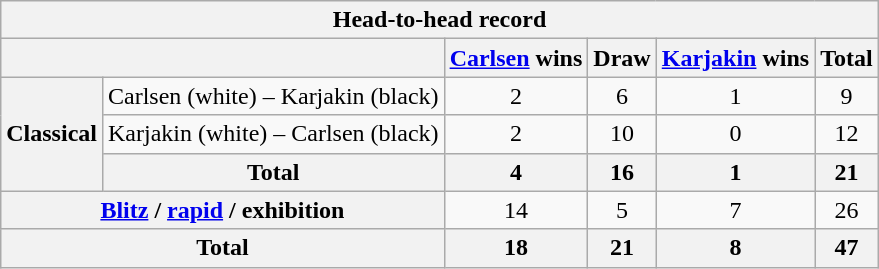<table class="wikitable">
<tr>
<th colspan=6>Head-to-head record</th>
</tr>
<tr>
<th colspan=2></th>
<th><a href='#'>Carlsen</a> wins</th>
<th>Draw</th>
<th><a href='#'>Karjakin</a> wins</th>
<th>Total</th>
</tr>
<tr align=center>
<th rowspan=3>Classical</th>
<td>Carlsen (white) – Karjakin (black)</td>
<td>2</td>
<td>6</td>
<td>1</td>
<td>9</td>
</tr>
<tr align=center>
<td>Karjakin (white) – Carlsen (black)</td>
<td>2</td>
<td>10</td>
<td>0</td>
<td>12</td>
</tr>
<tr>
<th>Total</th>
<th>4</th>
<th>16</th>
<th>1</th>
<th>21</th>
</tr>
<tr align=center>
<th colspan=2><a href='#'>Blitz</a> / <a href='#'>rapid</a> / exhibition</th>
<td>14</td>
<td>5</td>
<td>7</td>
<td>26</td>
</tr>
<tr>
<th colspan=2>Total</th>
<th>18</th>
<th>21</th>
<th>8</th>
<th>47</th>
</tr>
</table>
